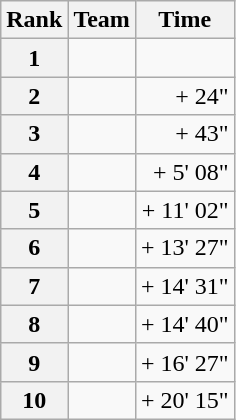<table class="wikitable">
<tr>
<th scope="col">Rank</th>
<th scope="col">Team</th>
<th scope="col">Time</th>
</tr>
<tr>
<th scope="row">1</th>
<td></td>
<td></td>
</tr>
<tr>
<th scope="row">2</th>
<td></td>
<td align="right">+ 24"</td>
</tr>
<tr>
<th scope="row">3</th>
<td></td>
<td align="right">+ 43"</td>
</tr>
<tr>
<th scope="row">4</th>
<td></td>
<td align="right">+ 5' 08"</td>
</tr>
<tr>
<th scope="row">5</th>
<td></td>
<td align="right">+ 11' 02"</td>
</tr>
<tr>
<th scope="row">6</th>
<td></td>
<td align="right">+ 13' 27"</td>
</tr>
<tr>
<th scope="row">7</th>
<td></td>
<td align="right">+ 14' 31"</td>
</tr>
<tr>
<th scope="row">8</th>
<td></td>
<td align="right">+ 14' 40"</td>
</tr>
<tr>
<th scope="row">9</th>
<td></td>
<td align="right">+ 16' 27"</td>
</tr>
<tr>
<th scope="row">10</th>
<td></td>
<td align="right">+ 20' 15"</td>
</tr>
</table>
